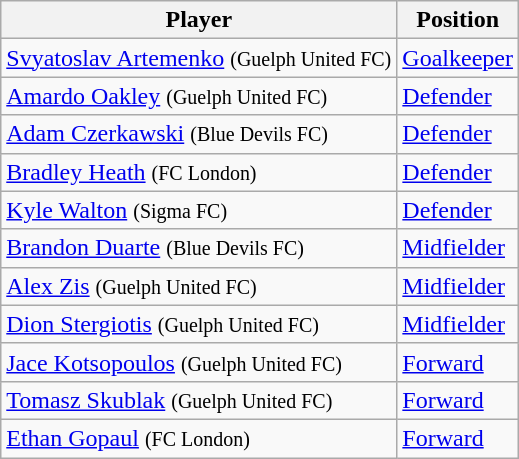<table class="wikitable">
<tr>
<th>Player</th>
<th>Position</th>
</tr>
<tr>
<td>  <a href='#'>Svyatoslav Artemenko</a> <small>(Guelph United FC)</small></td>
<td><a href='#'>Goalkeeper</a></td>
</tr>
<tr>
<td>  <a href='#'>Amardo Oakley</a> <small>(Guelph United FC)</small></td>
<td><a href='#'>Defender</a></td>
</tr>
<tr>
<td>  <a href='#'>Adam Czerkawski</a> <small>(Blue Devils FC)</small></td>
<td><a href='#'>Defender</a></td>
</tr>
<tr>
<td>  <a href='#'>Bradley Heath</a> <small>(FC London)</small></td>
<td><a href='#'>Defender</a></td>
</tr>
<tr>
<td>  <a href='#'>Kyle Walton</a> <small>(Sigma FC)</small></td>
<td><a href='#'>Defender</a></td>
</tr>
<tr>
<td>  <a href='#'>Brandon Duarte</a> <small>(Blue Devils FC)</small></td>
<td><a href='#'>Midfielder</a></td>
</tr>
<tr>
<td>  <a href='#'>Alex Zis</a> <small>(Guelph United FC)</small></td>
<td><a href='#'>Midfielder</a></td>
</tr>
<tr>
<td>  <a href='#'>Dion Stergiotis</a> <small>(Guelph United FC)</small></td>
<td><a href='#'>Midfielder</a></td>
</tr>
<tr>
<td>  <a href='#'>Jace Kotsopoulos</a> <small>(Guelph United FC)</small></td>
<td><a href='#'>Forward</a></td>
</tr>
<tr>
<td>  <a href='#'>Tomasz Skublak</a> <small>(Guelph United FC)</small></td>
<td><a href='#'>Forward</a></td>
</tr>
<tr>
<td>  <a href='#'>Ethan Gopaul</a> <small>(FC London)</small></td>
<td><a href='#'>Forward</a></td>
</tr>
</table>
